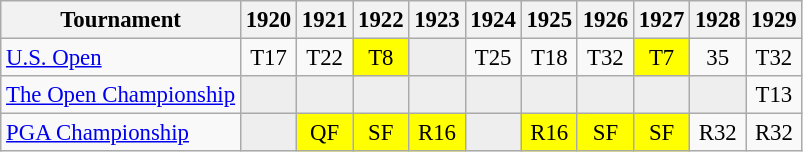<table class="wikitable" style="font-size:95%;text-align:center;">
<tr>
<th>Tournament</th>
<th>1920</th>
<th>1921</th>
<th>1922</th>
<th>1923</th>
<th>1924</th>
<th>1925</th>
<th>1926</th>
<th>1927</th>
<th>1928</th>
<th>1929</th>
</tr>
<tr>
<td align=left><a href='#'>U.S. Open</a></td>
<td>T17</td>
<td>T22</td>
<td style="background:yellow;">T8</td>
<td style="background:#eeeeee;"></td>
<td>T25</td>
<td>T18</td>
<td>T32</td>
<td style="background:yellow;">T7</td>
<td>35</td>
<td>T32</td>
</tr>
<tr>
<td align=left><a href='#'>The Open Championship</a></td>
<td style="background:#eeeeee;"></td>
<td style="background:#eeeeee;"></td>
<td style="background:#eeeeee;"></td>
<td style="background:#eeeeee;"></td>
<td style="background:#eeeeee;"></td>
<td style="background:#eeeeee;"></td>
<td style="background:#eeeeee;"></td>
<td style="background:#eeeeee;"></td>
<td style="background:#eeeeee;"></td>
<td>T13</td>
</tr>
<tr>
<td align=left><a href='#'>PGA Championship</a></td>
<td style="background:#eeeeee;"></td>
<td style="background:yellow;">QF</td>
<td style="background:yellow;">SF</td>
<td style="background:yellow;">R16</td>
<td style="background:#eeeeee;"></td>
<td style="background:yellow;">R16</td>
<td style="background:yellow;">SF</td>
<td style="background:yellow;">SF</td>
<td>R32</td>
<td>R32</td>
</tr>
</table>
